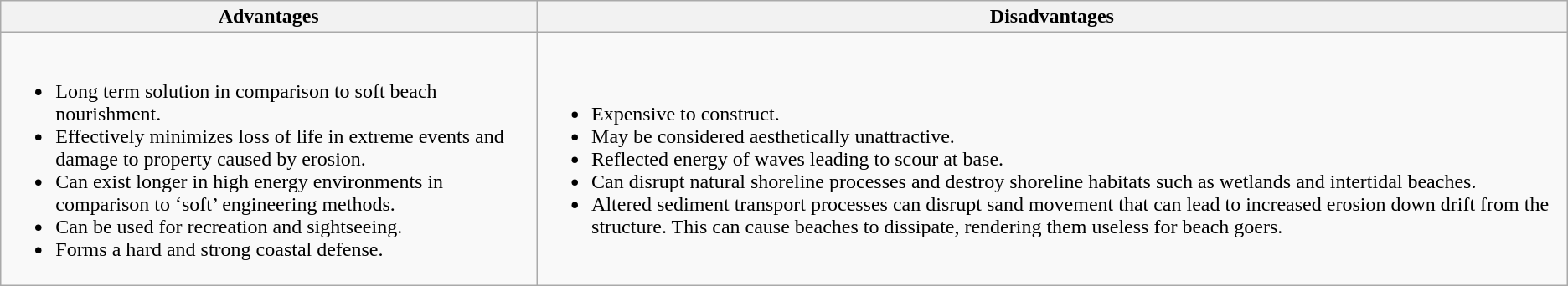<table class="wikitable">
<tr>
<th>Advantages</th>
<th>Disadvantages</th>
</tr>
<tr>
<td><br><ul><li>Long term solution in comparison to soft beach nourishment.</li><li>Effectively minimizes loss of life in extreme events and damage to property caused by erosion.</li><li>Can exist longer in high energy environments in comparison to ‘soft’ engineering methods.</li><li>Can be used for recreation and sightseeing.</li><li>Forms a hard and strong coastal defense.</li></ul></td>
<td><br><ul><li>Expensive to construct.</li><li>May be considered aesthetically unattractive.</li><li>Reflected energy of waves leading to scour at base.</li><li>Can disrupt natural shoreline processes and destroy shoreline habitats such as wetlands and intertidal beaches.</li><li>Altered sediment transport processes can disrupt sand movement that can lead to increased erosion down drift from the structure. This can cause beaches to dissipate, rendering them useless for beach goers.</li></ul></td>
</tr>
</table>
